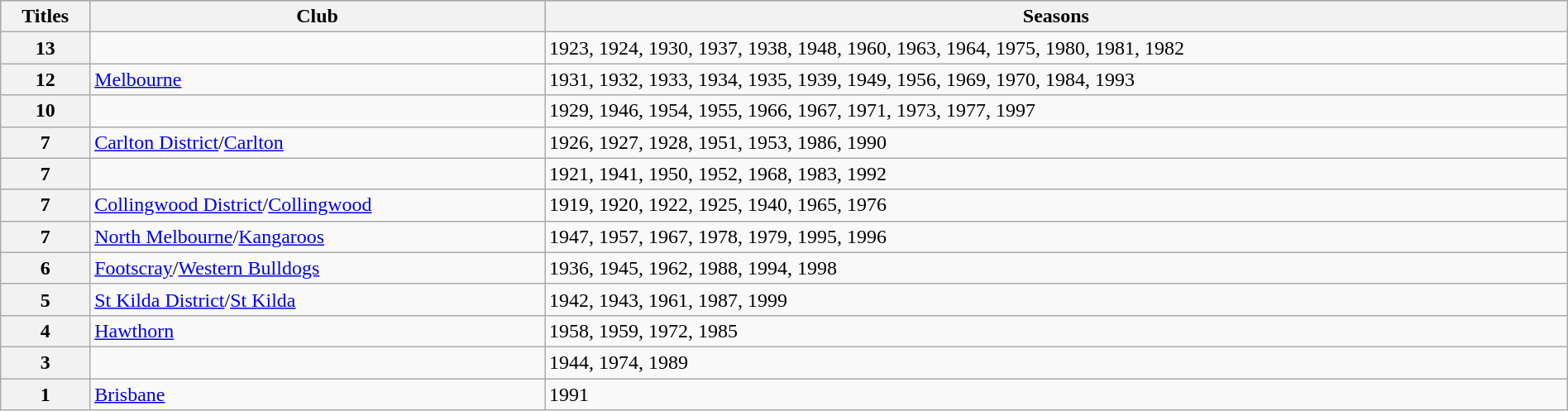<table class="wikitable" style="width:100%;">
<tr style="background:#bdb76b;">
<th>Titles</th>
<th>Club</th>
<th>Seasons</th>
</tr>
<tr>
<th>13</th>
<td> </td>
<td>1923, 1924, 1930, 1937, 1938, 1948, 1960, 1963, 1964, 1975, 1980, 1981, 1982</td>
</tr>
<tr>
<th>12</th>
<td> <a href='#'>Melbourne</a></td>
<td>1931, 1932, 1933, 1934, 1935, 1939, 1949, 1956, 1969, 1970, 1984, 1993</td>
</tr>
<tr>
<th>10</th>
<td> </td>
<td>1929, 1946, 1954, 1955, 1966, 1967, 1971, 1973, 1977, 1997</td>
</tr>
<tr>
<th>7</th>
<td> <a href='#'>Carlton District</a>/<a href='#'>Carlton</a></td>
<td>1926, 1927, 1928, 1951, 1953, 1986, 1990</td>
</tr>
<tr>
<th>7</th>
<td> </td>
<td>1921, 1941, 1950, 1952, 1968, 1983, 1992</td>
</tr>
<tr>
<th>7</th>
<td> <a href='#'>Collingwood District</a>/<a href='#'>Collingwood</a></td>
<td>1919, 1920, 1922, 1925, 1940, 1965, 1976</td>
</tr>
<tr>
<th>7</th>
<td> <a href='#'>North Melbourne</a>/<a href='#'>Kangaroos</a></td>
<td>1947, 1957, 1967, 1978, 1979, 1995, 1996</td>
</tr>
<tr>
<th>6</th>
<td> <a href='#'>Footscray</a>/<a href='#'>Western Bulldogs</a></td>
<td>1936, 1945, 1962, 1988, 1994, 1998</td>
</tr>
<tr>
<th>5</th>
<td> <a href='#'>St Kilda District</a>/<a href='#'>St Kilda</a></td>
<td>1942, 1943, 1961, 1987, 1999</td>
</tr>
<tr>
<th>4</th>
<td> <a href='#'>Hawthorn</a></td>
<td>1958, 1959, 1972, 1985</td>
</tr>
<tr>
<th>3</th>
<td> </td>
<td>1944, 1974, 1989</td>
</tr>
<tr>
<th>1</th>
<td> <a href='#'>Brisbane</a></td>
<td>1991</td>
</tr>
</table>
